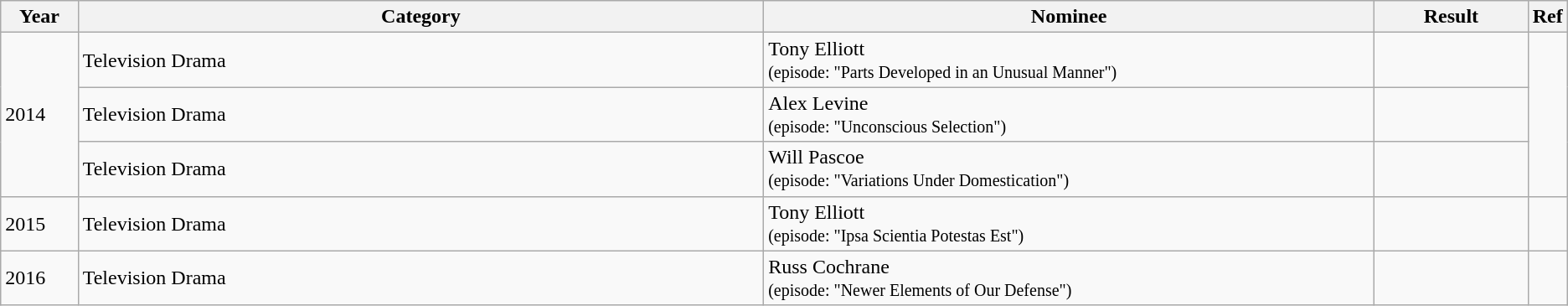<table class="wikitable">
<tr>
<th width=5%>Year</th>
<th width=45%>Category</th>
<th width=40%>Nominee</th>
<th width=10%>Result</th>
<th width=3%>Ref</th>
</tr>
<tr>
<td rowspan=3>2014</td>
<td>Television Drama</td>
<td>Tony Elliott<br><small>(episode: "Parts Developed in an Unusual Manner")</small></td>
<td></td>
<td rowspan=3></td>
</tr>
<tr>
<td>Television Drama</td>
<td>Alex Levine<br><small>(episode: "Unconscious Selection")</small></td>
<td></td>
</tr>
<tr>
<td>Television Drama</td>
<td>Will Pascoe<br><small>(episode: "Variations Under Domestication")</small></td>
<td></td>
</tr>
<tr>
<td>2015</td>
<td>Television Drama</td>
<td>Tony Elliott<br><small>(episode: "Ipsa Scientia Potestas Est")</small></td>
<td></td>
<td></td>
</tr>
<tr>
<td>2016</td>
<td>Television Drama</td>
<td>Russ Cochrane<br><small>(episode: "Newer Elements of Our Defense")</small></td>
<td></td>
<td></td>
</tr>
</table>
